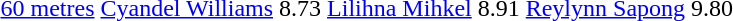<table>
<tr>
<td><a href='#'>60 metres</a></td>
<td align=left><a href='#'>Cyandel Williams</a> <br> </td>
<td>8.73</td>
<td align=left><a href='#'>Lilihna Mihkel</a> <br> </td>
<td>8.91</td>
<td align=left><a href='#'>Reylynn Sapong</a> <br> </td>
<td>9.80</td>
</tr>
</table>
